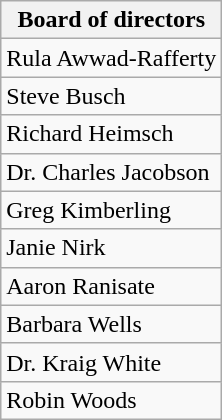<table class="wikitable">
<tr>
<th>Board of directors</th>
</tr>
<tr>
<td>Rula Awwad-Rafferty</td>
</tr>
<tr>
<td>Steve Busch</td>
</tr>
<tr>
<td>Richard Heimsch</td>
</tr>
<tr>
<td>Dr. Charles Jacobson</td>
</tr>
<tr>
<td>Greg Kimberling</td>
</tr>
<tr>
<td>Janie Nirk</td>
</tr>
<tr>
<td>Aaron Ranisate</td>
</tr>
<tr>
<td>Barbara Wells</td>
</tr>
<tr>
<td>Dr. Kraig White</td>
</tr>
<tr>
<td>Robin Woods</td>
</tr>
</table>
